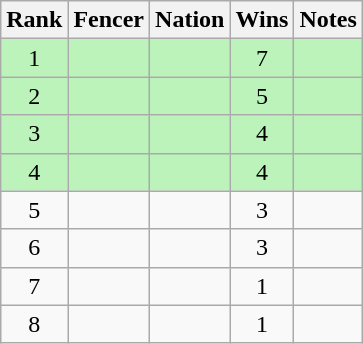<table class="wikitable sortable" style="text-align:center">
<tr>
<th>Rank</th>
<th>Fencer</th>
<th>Nation</th>
<th>Wins</th>
<th>Notes</th>
</tr>
<tr bgcolor=bbf3bb>
<td>1</td>
<td align=left></td>
<td align=left></td>
<td>7</td>
<td></td>
</tr>
<tr bgcolor=bbf3bb>
<td>2</td>
<td align=left></td>
<td align=left></td>
<td>5</td>
<td></td>
</tr>
<tr bgcolor=bbf3bb>
<td>3</td>
<td align=left></td>
<td align=left></td>
<td>4</td>
<td></td>
</tr>
<tr bgcolor=bbf3bb>
<td>4</td>
<td align=left></td>
<td align=left></td>
<td>4</td>
<td></td>
</tr>
<tr>
<td>5</td>
<td align=left></td>
<td align=left></td>
<td>3</td>
<td></td>
</tr>
<tr>
<td>6</td>
<td align=left></td>
<td align=left></td>
<td>3</td>
<td></td>
</tr>
<tr>
<td>7</td>
<td align=left></td>
<td align=left></td>
<td>1</td>
<td></td>
</tr>
<tr>
<td>8</td>
<td align=left></td>
<td align=left></td>
<td>1</td>
<td></td>
</tr>
</table>
